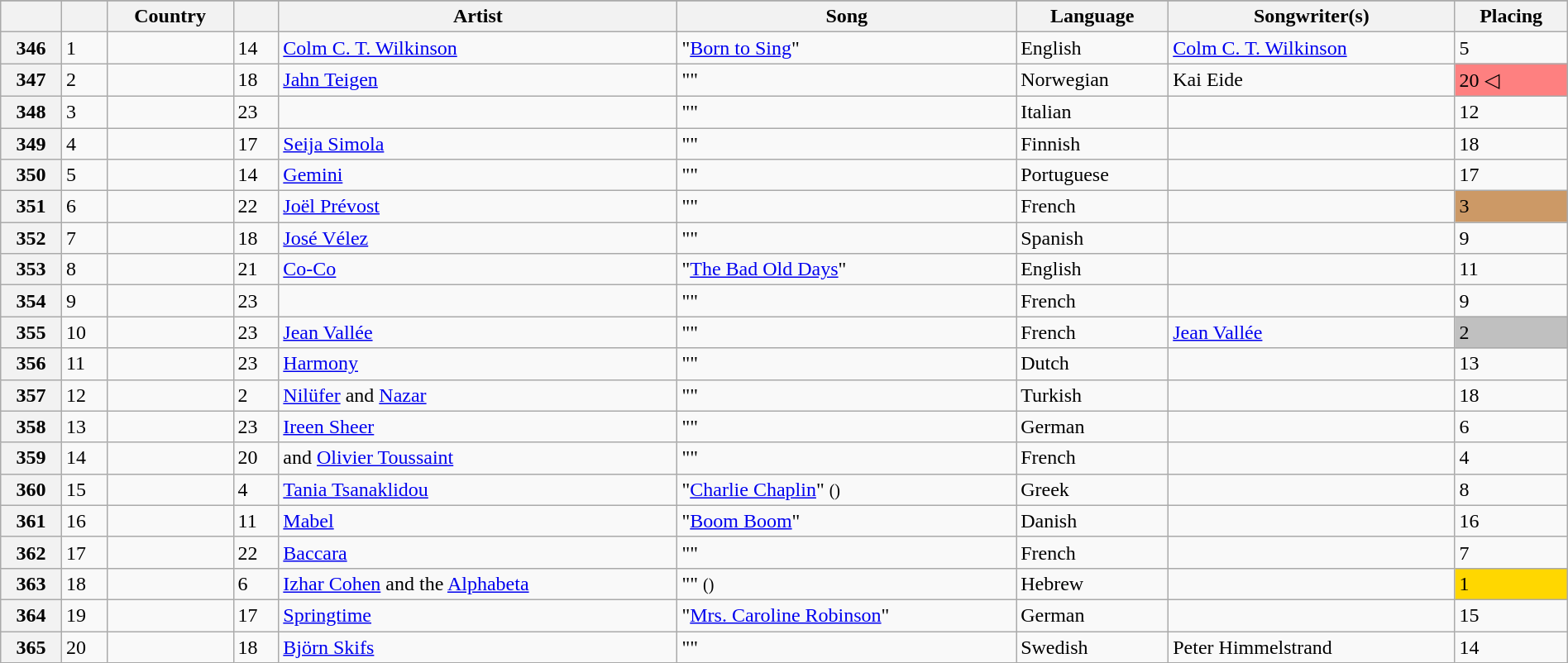<table class="wikitable plainrowheaders" style="width:100%">
<tr>
</tr>
<tr>
<th scope="col"></th>
<th scope="col"></th>
<th scope="col">Country</th>
<th scope="col"></th>
<th scope="col">Artist</th>
<th scope="col">Song</th>
<th scope="col">Language</th>
<th scope="col">Songwriter(s)</th>
<th scope="col">Placing</th>
</tr>
<tr>
<th scope="row">346</th>
<td>1</td>
<td></td>
<td>14</td>
<td><a href='#'>Colm C. T. Wilkinson</a></td>
<td>"<a href='#'>Born to Sing</a>"</td>
<td>English</td>
<td><a href='#'>Colm C. T. Wilkinson</a></td>
<td>5</td>
</tr>
<tr>
<th scope="row">347</th>
<td>2</td>
<td></td>
<td>18</td>
<td><a href='#'>Jahn Teigen</a></td>
<td>""</td>
<td>Norwegian</td>
<td>Kai Eide</td>
<td bgcolor="#FE8080">20 ◁</td>
</tr>
<tr>
<th scope="row">348</th>
<td>3</td>
<td></td>
<td>23</td>
<td></td>
<td>""</td>
<td>Italian</td>
<td></td>
<td>12</td>
</tr>
<tr>
<th scope="row">349</th>
<td>4</td>
<td></td>
<td>17</td>
<td><a href='#'>Seija Simola</a></td>
<td>""</td>
<td>Finnish</td>
<td></td>
<td>18</td>
</tr>
<tr>
<th scope="row">350</th>
<td>5</td>
<td></td>
<td>14</td>
<td><a href='#'>Gemini</a></td>
<td>""</td>
<td>Portuguese</td>
<td></td>
<td>17</td>
</tr>
<tr>
<th scope="row">351</th>
<td>6</td>
<td></td>
<td>22</td>
<td><a href='#'>Joël Prévost</a></td>
<td>""</td>
<td>French</td>
<td></td>
<td bgcolor="#C96">3</td>
</tr>
<tr>
<th scope="row">352</th>
<td>7</td>
<td></td>
<td>18</td>
<td><a href='#'>José Vélez</a></td>
<td>""</td>
<td>Spanish</td>
<td></td>
<td>9</td>
</tr>
<tr>
<th scope="row">353</th>
<td>8</td>
<td></td>
<td>21</td>
<td><a href='#'>Co-Co</a></td>
<td>"<a href='#'>The Bad Old Days</a>"</td>
<td>English</td>
<td></td>
<td>11</td>
</tr>
<tr>
<th scope="row">354</th>
<td>9</td>
<td></td>
<td>23</td>
<td></td>
<td>""</td>
<td>French</td>
<td></td>
<td>9</td>
</tr>
<tr>
<th scope="row">355</th>
<td>10</td>
<td></td>
<td>23</td>
<td><a href='#'>Jean Vallée</a></td>
<td>""</td>
<td>French</td>
<td><a href='#'>Jean Vallée</a></td>
<td bgcolor="silver">2</td>
</tr>
<tr>
<th scope="row">356</th>
<td>11</td>
<td></td>
<td>23</td>
<td><a href='#'>Harmony</a></td>
<td><span>"</span>"</td>
<td>Dutch</td>
<td></td>
<td>13</td>
</tr>
<tr>
<th scope="row">357</th>
<td>12</td>
<td></td>
<td>2</td>
<td><a href='#'>Nilüfer</a> and <a href='#'>Nazar</a></td>
<td>""</td>
<td>Turkish</td>
<td></td>
<td>18</td>
</tr>
<tr>
<th scope="row">358</th>
<td>13</td>
<td></td>
<td>23</td>
<td><a href='#'>Ireen Sheer</a></td>
<td>""</td>
<td>German</td>
<td></td>
<td>6</td>
</tr>
<tr>
<th scope="row">359</th>
<td>14</td>
<td></td>
<td>20</td>
<td> and <a href='#'>Olivier Toussaint</a></td>
<td>""</td>
<td>French</td>
<td></td>
<td>4</td>
</tr>
<tr>
<th scope="row">360</th>
<td>15</td>
<td></td>
<td>4</td>
<td><a href='#'>Tania Tsanaklidou</a></td>
<td>"<a href='#'>Charlie Chaplin</a>" <small>()</small></td>
<td>Greek</td>
<td></td>
<td>8</td>
</tr>
<tr>
<th scope="row">361</th>
<td>16</td>
<td></td>
<td>11</td>
<td><a href='#'>Mabel</a></td>
<td>"<a href='#'>Boom Boom</a>"</td>
<td>Danish</td>
<td></td>
<td>16</td>
</tr>
<tr>
<th scope="row">362</th>
<td>17</td>
<td></td>
<td>22</td>
<td><a href='#'>Baccara</a></td>
<td>""</td>
<td>French</td>
<td></td>
<td>7</td>
</tr>
<tr>
<th scope="row">363</th>
<td>18</td>
<td></td>
<td>6</td>
<td><a href='#'>Izhar Cohen</a> and the <a href='#'>Alphabeta</a></td>
<td>"" <small>()</small></td>
<td>Hebrew</td>
<td></td>
<td bgcolor="gold">1</td>
</tr>
<tr>
<th scope="row">364</th>
<td>19</td>
<td></td>
<td>17</td>
<td><a href='#'>Springtime</a></td>
<td>"<a href='#'>Mrs. Caroline Robinson</a>"</td>
<td>German</td>
<td></td>
<td>15</td>
</tr>
<tr>
<th scope="row">365</th>
<td>20</td>
<td></td>
<td>18</td>
<td><a href='#'>Björn Skifs</a></td>
<td>""</td>
<td>Swedish</td>
<td>Peter Himmelstrand</td>
<td>14</td>
</tr>
</table>
